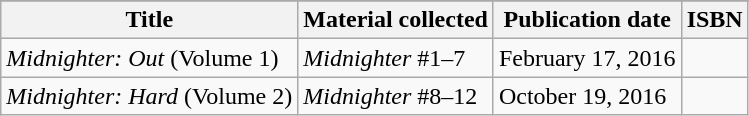<table class="wikitable">
<tr>
</tr>
<tr>
<th>Title</th>
<th>Material collected</th>
<th>Publication date</th>
<th>ISBN</th>
</tr>
<tr>
<td><em>Midnighter: Out</em> (Volume 1)</td>
<td><em>Midnighter</em> #1–7</td>
<td>February 17, 2016</td>
<td></td>
</tr>
<tr>
<td><em>Midnighter: Hard</em> (Volume 2)</td>
<td><em>Midnighter</em> #8–12</td>
<td>October 19, 2016</td>
<td></td>
</tr>
</table>
